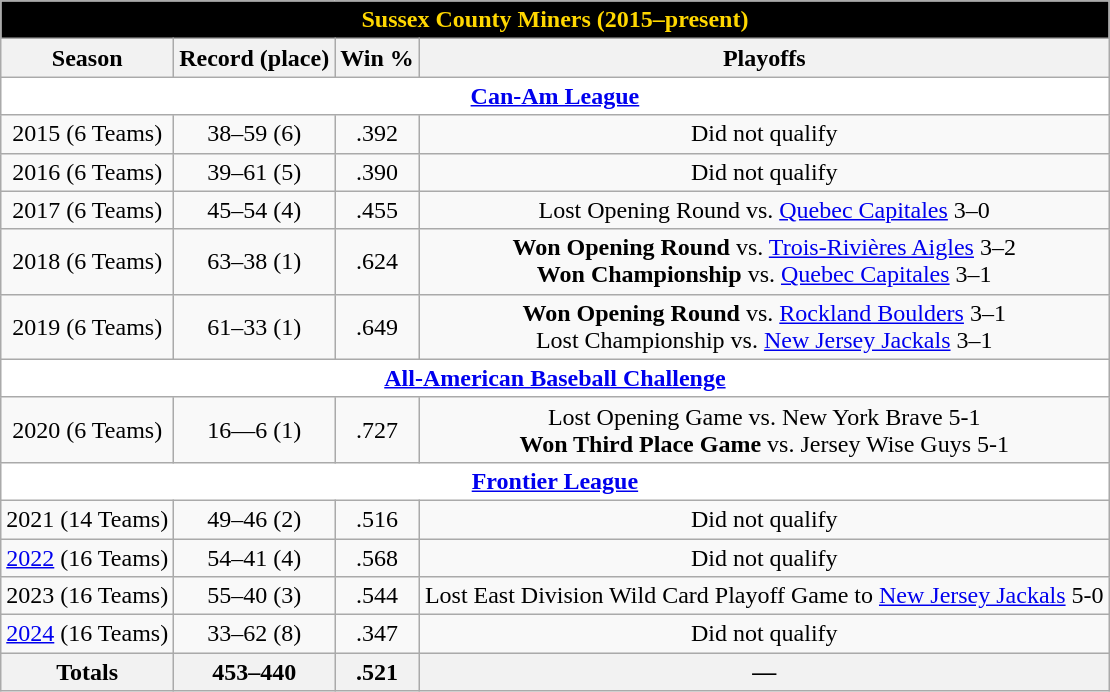<table class="wikitable" style="text-align:center">
<tr>
<th colspan="6" style="background:#000000;color:gold">Sussex County Miners (2015–present)</th>
</tr>
<tr>
<th>Season</th>
<th>Record (place)</th>
<th>Win %</th>
<th>Playoffs</th>
</tr>
<tr>
<th colspan="6" style="background:#ffffff;"><a href='#'>Can-Am League</a></th>
</tr>
<tr>
<td>2015 (6 Teams)</td>
<td>38–59 (6)</td>
<td>.392</td>
<td>Did not qualify</td>
</tr>
<tr>
<td>2016 (6 Teams)</td>
<td>39–61 (5)</td>
<td>.390</td>
<td>Did not qualify</td>
</tr>
<tr>
<td>2017 (6 Teams)</td>
<td>45–54 (4)</td>
<td>.455</td>
<td>Lost Opening Round vs. <a href='#'>Quebec Capitales</a> 3–0</td>
</tr>
<tr>
<td>2018 (6 Teams)</td>
<td>63–38 (1)</td>
<td>.624</td>
<td><strong>Won Opening Round</strong> vs. <a href='#'>Trois-Rivières Aigles</a> 3–2 <br> <strong>Won Championship</strong> vs. <a href='#'>Quebec Capitales</a> 3–1</td>
</tr>
<tr>
<td>2019 (6 Teams)</td>
<td>61–33 (1)</td>
<td>.649</td>
<td><strong>Won Opening Round</strong> vs. <a href='#'>Rockland Boulders</a> 3–1 <br> Lost Championship vs. <a href='#'>New Jersey Jackals</a> 3–1</td>
</tr>
<tr>
<th colspan="6" style="background:#ffffff;"><a href='#'>All-American Baseball Challenge</a></th>
</tr>
<tr>
<td>2020 (6 Teams)</td>
<td>16—6 (1)</td>
<td>.727</td>
<td>Lost Opening Game vs. New York Brave 5-1 <br> <strong>Won Third Place Game</strong> vs. Jersey Wise Guys 5-1</td>
</tr>
<tr>
<th colspan="6" style="background:#ffffff;"><a href='#'>Frontier League</a></th>
</tr>
<tr>
<td>2021 (14 Teams)</td>
<td>49–46 (2)</td>
<td>.516</td>
<td>Did not qualify</td>
</tr>
<tr>
<td><a href='#'>2022</a> (16 Teams)</td>
<td>54–41 (4)</td>
<td>.568</td>
<td>Did not qualify</td>
</tr>
<tr>
<td>2023 (16 Teams)</td>
<td>55–40 (3)</td>
<td>.544</td>
<td>Lost East Division Wild Card Playoff Game to <a href='#'>New Jersey Jackals</a> 5-0</td>
</tr>
<tr>
<td><a href='#'>2024</a> (16 Teams)</td>
<td>33–62 (8)</td>
<td>.347</td>
<td>Did not qualify</td>
</tr>
<tr>
<th>Totals</th>
<th>453–440</th>
<th>.521</th>
<th>—</th>
</tr>
</table>
